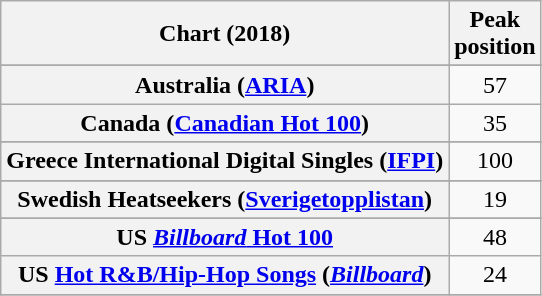<table class="wikitable sortable plainrowheaders" style="text-align:center">
<tr>
<th scope="col">Chart (2018)</th>
<th scope="col">Peak<br>position</th>
</tr>
<tr>
</tr>
<tr>
<th scope="row">Australia (<a href='#'>ARIA</a>)</th>
<td style="text-align:center;">57</td>
</tr>
<tr>
<th scope="row">Canada (<a href='#'>Canadian Hot 100</a>)</th>
<td style="text-align:center;">35</td>
</tr>
<tr>
</tr>
<tr>
<th scope="row">Greece International Digital Singles (<a href='#'>IFPI</a>)</th>
<td>100</td>
</tr>
<tr>
</tr>
<tr>
</tr>
<tr>
</tr>
<tr>
<th scope="row">Swedish Heatseekers (<a href='#'>Sverigetopplistan</a>)</th>
<td>19</td>
</tr>
<tr>
</tr>
<tr>
</tr>
<tr>
<th scope="row">US <a href='#'><em>Billboard</em> Hot 100</a></th>
<td style="text-align:center;">48</td>
</tr>
<tr>
<th scope="row">US <a href='#'>Hot R&B/Hip-Hop Songs</a> (<em><a href='#'>Billboard</a></em>)</th>
<td style="text-align:center;">24</td>
</tr>
<tr>
</tr>
</table>
